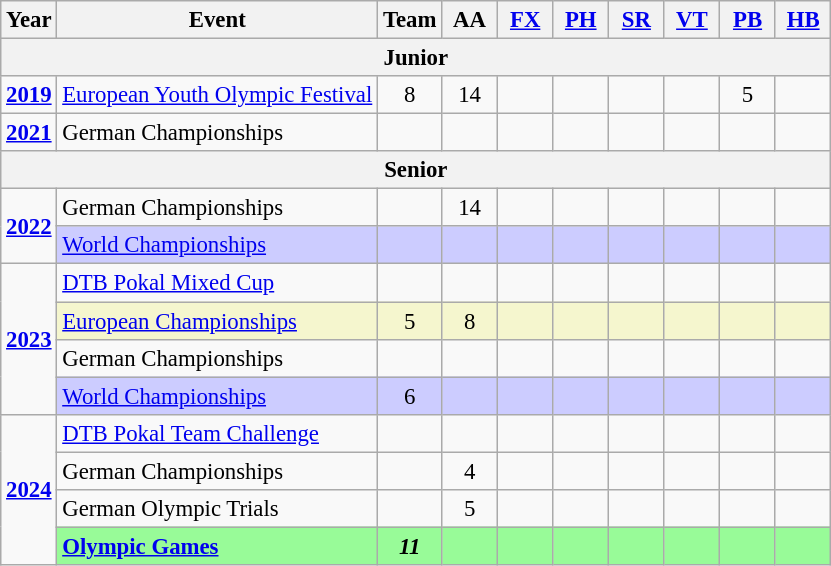<table class="wikitable" style="text-align:center; font-size:95%;">
<tr>
<th align=center>Year</th>
<th align=center>Event</th>
<th style="width:30px;">Team</th>
<th style="width:30px;">AA</th>
<th style="width:30px;"><a href='#'>FX</a></th>
<th style="width:30px;"><a href='#'>PH</a></th>
<th style="width:30px;"><a href='#'>SR</a></th>
<th style="width:30px;"><a href='#'>VT</a></th>
<th style="width:30px;"><a href='#'>PB</a></th>
<th style="width:30px;"><a href='#'>HB</a></th>
</tr>
<tr>
<th colspan="10"><strong>Junior</strong></th>
</tr>
<tr>
<td rowspan="1"><strong><a href='#'>2019</a></strong></td>
<td align=left><a href='#'>European Youth Olympic Festival</a></td>
<td>8</td>
<td>14</td>
<td></td>
<td></td>
<td></td>
<td></td>
<td>5</td>
<td></td>
</tr>
<tr>
<td rowspan="1"><strong><a href='#'>2021</a></strong></td>
<td align=left>German Championships</td>
<td></td>
<td></td>
<td></td>
<td></td>
<td></td>
<td></td>
<td></td>
<td></td>
</tr>
<tr>
<th colspan="10"><strong>Senior</strong></th>
</tr>
<tr>
<td rowspan="2"><strong><a href='#'>2022</a></strong></td>
<td align=left>German Championships</td>
<td></td>
<td>14</td>
<td></td>
<td></td>
<td></td>
<td></td>
<td></td>
<td></td>
</tr>
<tr bgcolor=#CCCCFF>
<td align=left><a href='#'>World Championships</a></td>
<td></td>
<td></td>
<td></td>
<td></td>
<td></td>
<td></td>
<td></td>
<td></td>
</tr>
<tr>
<td rowspan="4"><strong><a href='#'>2023</a></strong></td>
<td align=left><a href='#'>DTB Pokal Mixed Cup</a></td>
<td></td>
<td></td>
<td></td>
<td></td>
<td></td>
<td></td>
<td></td>
</tr>
<tr bgcolor=#F5F6CE>
<td align=left><a href='#'>European Championships</a></td>
<td>5</td>
<td>8</td>
<td></td>
<td></td>
<td></td>
<td></td>
<td></td>
<td></td>
</tr>
<tr>
<td align=left>German Championships</td>
<td></td>
<td></td>
<td></td>
<td></td>
<td></td>
<td></td>
<td></td>
<td></td>
</tr>
<tr bgcolor=#CCCCFF>
<td align=left><a href='#'>World Championships</a></td>
<td>6</td>
<td></td>
<td></td>
<td></td>
<td></td>
<td></td>
<td></td>
<td></td>
</tr>
<tr>
<td rowspan="4"><strong><a href='#'>2024</a></strong></td>
<td align=left><a href='#'>DTB Pokal Team Challenge</a></td>
<td></td>
<td></td>
<td></td>
<td></td>
<td></td>
<td></td>
<td></td>
</tr>
<tr>
<td align=left>German Championships</td>
<td></td>
<td>4</td>
<td></td>
<td></td>
<td></td>
<td></td>
<td></td>
<td></td>
</tr>
<tr>
<td align=left>German Olympic Trials</td>
<td></td>
<td>5</td>
<td></td>
<td></td>
<td></td>
<td></td>
<td></td>
<td></td>
</tr>
<tr bgcolor=98FB98>
<td align=left><strong><a href='#'>Olympic Games</a></strong></td>
<td><strong><em>11</em></strong></td>
<td></td>
<td></td>
<td></td>
<td></td>
<td></td>
<td></td>
<td></td>
</tr>
</table>
